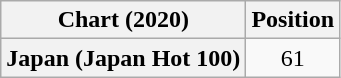<table class="wikitable plainrowheaders" style="text-align:center">
<tr>
<th scope="col">Chart (2020)</th>
<th scope="col">Position</th>
</tr>
<tr>
<th scope="row">Japan (Japan Hot 100)</th>
<td>61</td>
</tr>
</table>
